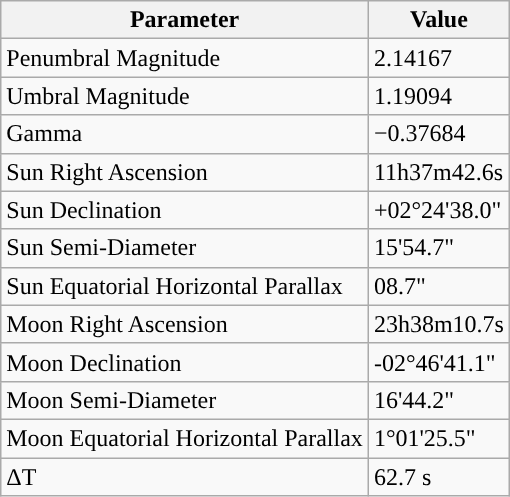<table class="wikitable">
<tr>
<th>Parameter</th>
<th>Value</th>
</tr>
<tr>
<td>Penumbral Magnitude</td>
<td>2.14167</td>
</tr>
<tr>
<td>Umbral Magnitude</td>
<td>1.19094</td>
</tr>
<tr>
<td>Gamma</td>
<td>−0.37684</td>
</tr>
<tr>
<td>Sun Right Ascension</td>
<td>11h37m42.6s</td>
</tr>
<tr>
<td>Sun Declination</td>
<td>+02°24'38.0"</td>
</tr>
<tr>
<td>Sun Semi-Diameter</td>
<td>15'54.7"</td>
</tr>
<tr>
<td>Sun Equatorial Horizontal Parallax</td>
<td>08.7"</td>
</tr>
<tr>
<td>Moon Right Ascension</td>
<td>23h38m10.7s</td>
</tr>
<tr>
<td>Moon Declination</td>
<td>-02°46'41.1"</td>
</tr>
<tr>
<td>Moon Semi-Diameter</td>
<td>16'44.2"</td>
</tr>
<tr>
<td>Moon Equatorial Horizontal Parallax</td>
<td>1°01'25.5"</td>
</tr>
<tr>
<td>ΔT</td>
<td>62.7 s</td>
</tr>
</table>
